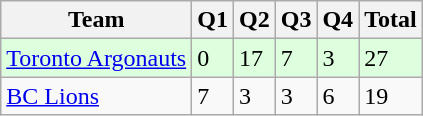<table class="wikitable">
<tr>
<th>Team</th>
<th>Q1</th>
<th>Q2</th>
<th>Q3</th>
<th>Q4</th>
<th>Total</th>
</tr>
<tr style="background-color:#ddffdd">
<td><a href='#'>Toronto Argonauts</a></td>
<td>0</td>
<td>17</td>
<td>7</td>
<td>3</td>
<td>27</td>
</tr>
<tr>
<td><a href='#'>BC Lions</a></td>
<td>7</td>
<td>3</td>
<td>3</td>
<td>6</td>
<td>19</td>
</tr>
</table>
